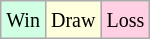<table class="wikitable">
<tr>
<td style="background-color: #d0ffe3;"><small>Win</small></td>
<td style="background-color: #ffffdd;"><small>Draw</small></td>
<td style="background-color: #ffd0e3;"><small>Loss</small></td>
</tr>
</table>
